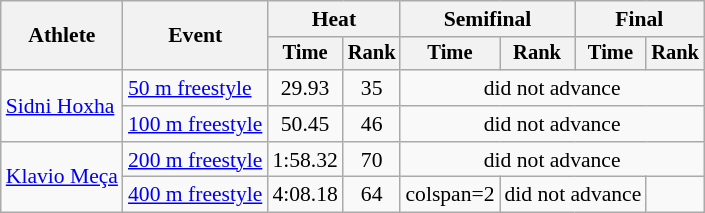<table class=wikitable style="font-size:90%">
<tr>
<th rowspan="2">Athlete</th>
<th rowspan="2">Event</th>
<th colspan="2">Heat</th>
<th colspan="2">Semifinal</th>
<th colspan="2">Final</th>
</tr>
<tr style="font-size:95%">
<th>Time</th>
<th>Rank</th>
<th>Time</th>
<th>Rank</th>
<th>Time</th>
<th>Rank</th>
</tr>
<tr align=center>
<td align=left rowspan=2><a href='#'>Sidni Hoxha</a></td>
<td align=left><a href='#'>50 m freestyle</a></td>
<td>29.93</td>
<td>35</td>
<td colspan=4>did not advance</td>
</tr>
<tr align=center>
<td align=left><a href='#'>100 m freestyle</a></td>
<td>50.45</td>
<td>46</td>
<td colspan=4>did not advance</td>
</tr>
<tr align=center>
<td align=left rowspan=2><a href='#'>Klavio Meça</a></td>
<td align=left><a href='#'>200 m freestyle</a></td>
<td>1:58.32</td>
<td>70</td>
<td colspan=4>did not advance</td>
</tr>
<tr align=center>
<td align=left><a href='#'>400 m freestyle</a></td>
<td>4:08.18</td>
<td>64</td>
<td>colspan=2 </td>
<td colspan=2>did not advance</td>
</tr>
</table>
